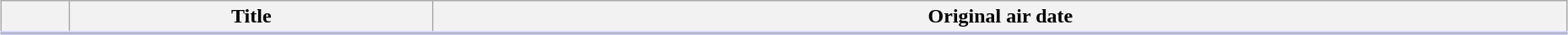<table class="plainrowheaders wikitable" style="width:98%; margin:auto; background:#FFF;">
<tr style="border-bottom: 3px solid #CCF;">
<th></th>
<th>Title</th>
<th>Original air date</th>
</tr>
<tr>
</tr>
</table>
